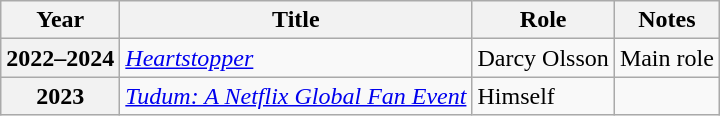<table class="wikitable plainrowheaders sortable">
<tr>
<th scope="col">Year</th>
<th scope="col">Title</th>
<th scope="col" class="unsortable">Role</th>
<th scope="col" class="unsortable">Notes</th>
</tr>
<tr>
<th scope="row">2022–2024</th>
<td><em><a href='#'>Heartstopper</a></em></td>
<td>Darcy Olsson</td>
<td>Main role</td>
</tr>
<tr>
<th scope="row">2023</th>
<td><em><a href='#'>Tudum: A Netflix Global Fan Event</a></em></td>
<td>Himself</td>
<td></td>
</tr>
</table>
